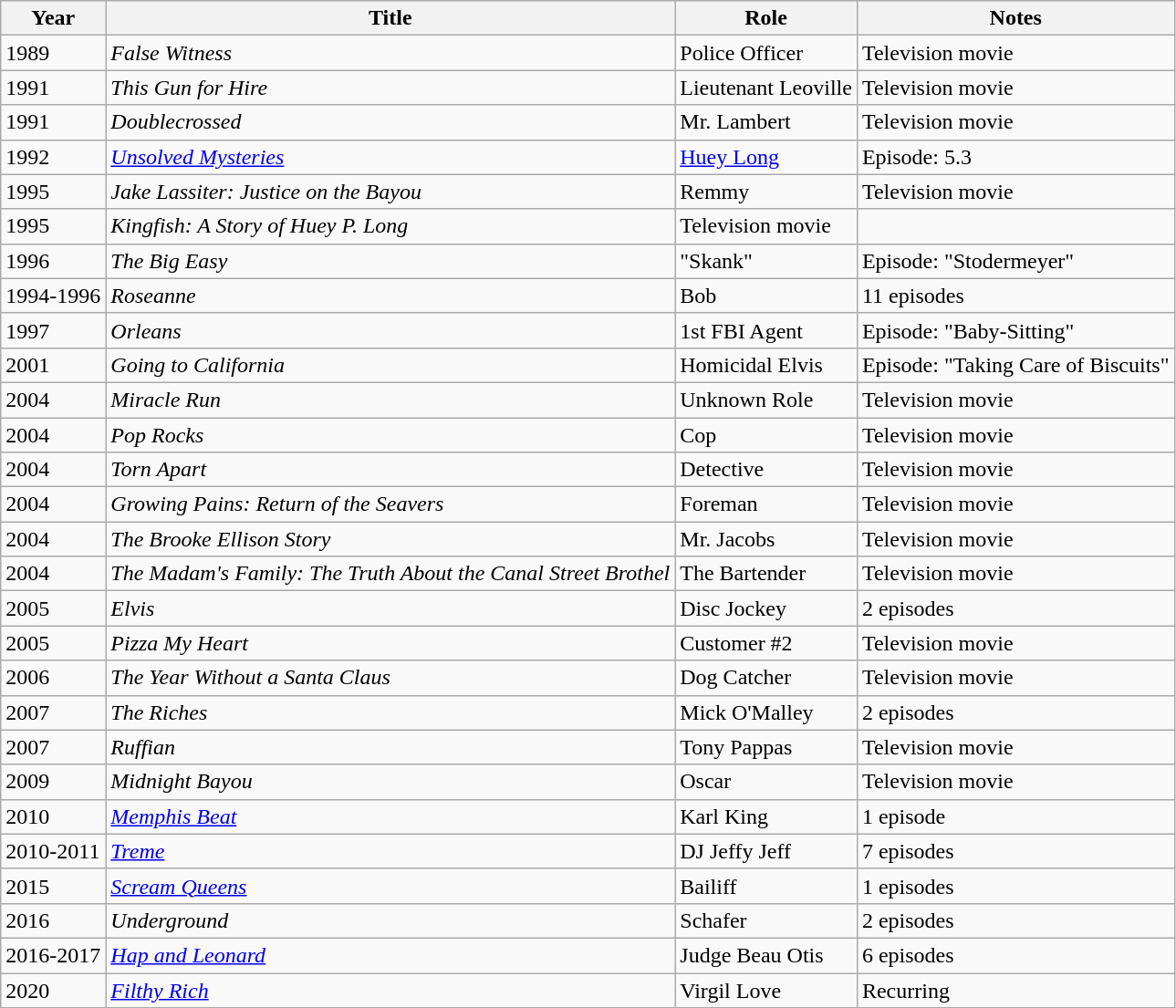<table class="wikitable sortable">
<tr>
<th>Year</th>
<th>Title</th>
<th>Role</th>
<th>Notes</th>
</tr>
<tr>
<td>1989</td>
<td><em>False Witness</em></td>
<td>Police Officer</td>
<td>Television movie</td>
</tr>
<tr>
<td>1991</td>
<td><em>This Gun for Hire</em></td>
<td>Lieutenant Leoville</td>
<td>Television movie</td>
</tr>
<tr>
<td>1991</td>
<td><em>Doublecrossed</em></td>
<td>Mr. Lambert</td>
<td>Television movie</td>
</tr>
<tr>
<td>1992</td>
<td><em><a href='#'>Unsolved Mysteries</a></em></td>
<td><a href='#'>Huey Long</a></td>
<td>Episode: 5.3</td>
</tr>
<tr>
<td>1995</td>
<td><em>Jake Lassiter: Justice on the Bayou</em></td>
<td>Remmy</td>
<td>Television movie</td>
</tr>
<tr>
<td>1995</td>
<td><em>Kingfish: A Story of Huey P. Long</em></td>
<td "Battlin" Bozman>Television movie</td>
</tr>
<tr>
<td>1996</td>
<td><em>The Big Easy</em></td>
<td>"Skank"</td>
<td>Episode: "Stodermeyer"</td>
</tr>
<tr>
<td>1994-1996</td>
<td><em>Roseanne</em></td>
<td>Bob</td>
<td>11 episodes</td>
</tr>
<tr>
<td>1997</td>
<td><em>Orleans</em></td>
<td>1st FBI Agent</td>
<td>Episode: "Baby-Sitting"</td>
</tr>
<tr>
<td>2001</td>
<td><em>Going to California</em></td>
<td>Homicidal Elvis</td>
<td>Episode: "Taking Care of Biscuits"</td>
</tr>
<tr>
<td>2004</td>
<td><em>Miracle Run</em></td>
<td>Unknown Role</td>
<td>Television movie</td>
</tr>
<tr>
<td>2004</td>
<td><em>Pop Rocks</em></td>
<td>Cop</td>
<td>Television movie</td>
</tr>
<tr>
<td>2004</td>
<td><em>Torn Apart</em></td>
<td>Detective</td>
<td>Television movie</td>
</tr>
<tr>
<td>2004</td>
<td><em>Growing Pains: Return of the Seavers</em></td>
<td>Foreman</td>
<td>Television movie</td>
</tr>
<tr>
<td>2004</td>
<td><em>The Brooke Ellison Story</em></td>
<td>Mr. Jacobs</td>
<td>Television movie</td>
</tr>
<tr>
<td>2004</td>
<td><em>The Madam's Family: The Truth About the Canal Street Brothel</em></td>
<td>The Bartender</td>
<td>Television movie</td>
</tr>
<tr>
<td>2005</td>
<td><em>Elvis</em></td>
<td>Disc Jockey</td>
<td>2 episodes</td>
</tr>
<tr>
<td>2005</td>
<td><em>Pizza My Heart</em></td>
<td>Customer #2</td>
<td>Television movie</td>
</tr>
<tr>
<td>2006</td>
<td><em>The Year Without a Santa Claus</em></td>
<td>Dog Catcher</td>
<td>Television movie</td>
</tr>
<tr>
<td>2007</td>
<td><em>The Riches</em></td>
<td>Mick O'Malley</td>
<td>2 episodes</td>
</tr>
<tr>
<td>2007</td>
<td><em>Ruffian</em></td>
<td>Tony Pappas</td>
<td>Television movie</td>
</tr>
<tr>
<td>2009</td>
<td><em>Midnight Bayou</em></td>
<td>Oscar</td>
<td>Television movie</td>
</tr>
<tr>
<td>2010</td>
<td><em><a href='#'>Memphis Beat</a></em></td>
<td>Karl King</td>
<td>1 episode</td>
</tr>
<tr>
<td>2010-2011</td>
<td><em><a href='#'>Treme</a></em></td>
<td>DJ Jeffy Jeff</td>
<td>7 episodes</td>
</tr>
<tr>
<td>2015</td>
<td><em><a href='#'>Scream Queens</a></em></td>
<td>Bailiff</td>
<td>1 episodes</td>
</tr>
<tr>
<td>2016</td>
<td><em>Underground</em></td>
<td>Schafer</td>
<td>2 episodes</td>
</tr>
<tr>
<td>2016-2017</td>
<td><em><a href='#'>Hap and Leonard</a></em></td>
<td>Judge Beau Otis</td>
<td>6 episodes</td>
</tr>
<tr>
<td>2020</td>
<td><em><a href='#'>Filthy Rich</a></em></td>
<td>Virgil Love</td>
<td>Recurring</td>
</tr>
</table>
